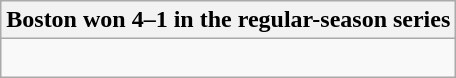<table class="wikitable collapsible collapsed">
<tr>
<th>Boston won 4–1 in the regular-season series</th>
</tr>
<tr>
<td><br>



</td>
</tr>
</table>
